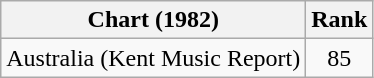<table class="wikitable">
<tr>
<th>Chart (1982)</th>
<th>Rank</th>
</tr>
<tr>
<td>Australia (Kent Music Report)</td>
<td style="text-align:center;">85</td>
</tr>
</table>
